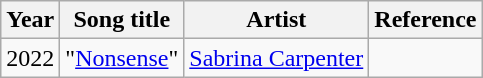<table class="wikitable plainrowheaders sortable">
<tr>
<th scope="col">Year</th>
<th scope="col">Song title</th>
<th scope="col">Artist</th>
<th scope="col" class="unsortable">Reference</th>
</tr>
<tr>
<td>2022</td>
<td>"<a href='#'>Nonsense</a>"</td>
<td><a href='#'>Sabrina Carpenter</a></td>
<td></td>
</tr>
</table>
